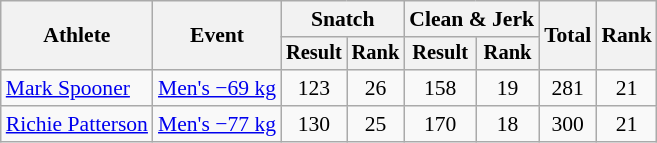<table class="wikitable" style="font-size:90%">
<tr>
<th rowspan="2">Athlete</th>
<th rowspan="2">Event</th>
<th colspan="2">Snatch</th>
<th colspan="2">Clean & Jerk</th>
<th rowspan="2">Total</th>
<th rowspan="2">Rank</th>
</tr>
<tr style="font-size:95%">
<th>Result</th>
<th>Rank</th>
<th>Result</th>
<th>Rank</th>
</tr>
<tr align=center>
<td align=left><a href='#'>Mark Spooner</a></td>
<td align=left><a href='#'>Men's −69 kg</a></td>
<td>123</td>
<td>26</td>
<td>158</td>
<td>19</td>
<td>281</td>
<td>21</td>
</tr>
<tr align=center>
<td align=left><a href='#'>Richie Patterson</a></td>
<td align=left><a href='#'>Men's −77 kg</a></td>
<td>130</td>
<td>25</td>
<td>170</td>
<td>18</td>
<td>300</td>
<td>21</td>
</tr>
</table>
